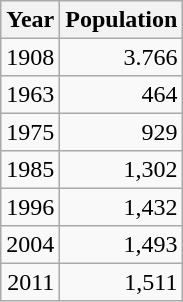<table class="wikitable" style="line-height:1.1em;">
<tr>
<th>Year</th>
<th>Population</th>
</tr>
<tr align="right">
<td>1908</td>
<td>3.766</td>
</tr>
<tr align="right">
<td>1963</td>
<td>464</td>
</tr>
<tr align="right">
<td>1975</td>
<td>929</td>
</tr>
<tr align="right">
<td>1985</td>
<td>1,302</td>
</tr>
<tr align="right">
<td>1996</td>
<td>1,432</td>
</tr>
<tr align="right">
<td>2004</td>
<td>1,493</td>
</tr>
<tr align="right">
<td>2011</td>
<td>1,511</td>
</tr>
</table>
